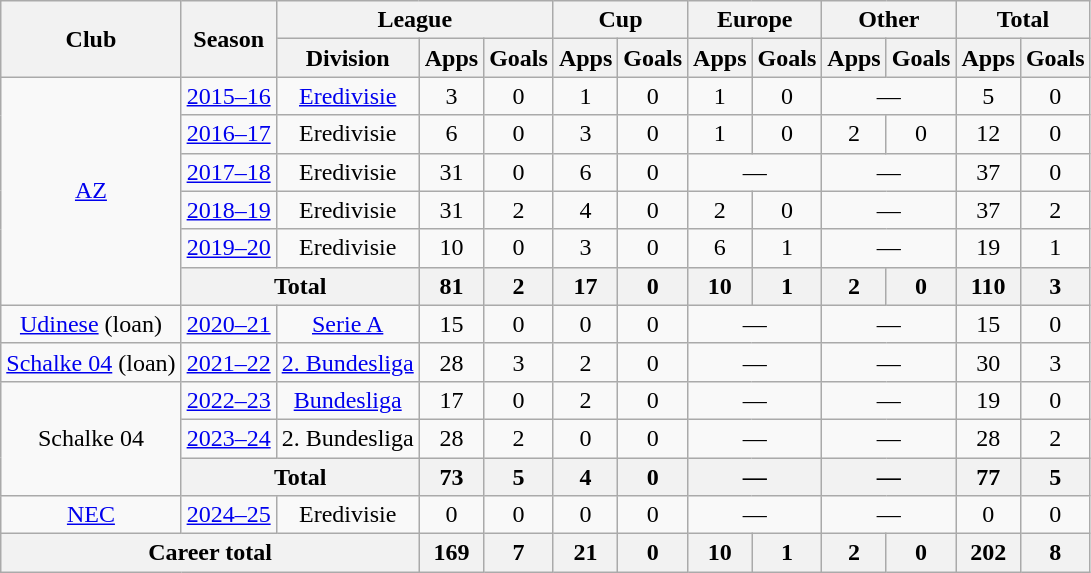<table class="wikitable" style="text-align:center;">
<tr>
<th rowspan="2">Club</th>
<th rowspan="2">Season</th>
<th colspan="3">League</th>
<th colspan="2">Cup</th>
<th colspan="2">Europe</th>
<th colspan="2">Other</th>
<th colspan="2">Total</th>
</tr>
<tr>
<th>Division</th>
<th>Apps</th>
<th>Goals</th>
<th>Apps</th>
<th>Goals</th>
<th>Apps</th>
<th>Goals</th>
<th>Apps</th>
<th>Goals</th>
<th>Apps</th>
<th>Goals</th>
</tr>
<tr>
<td rowspan="6"><a href='#'>AZ</a></td>
<td><a href='#'>2015–16</a></td>
<td><a href='#'>Eredivisie</a></td>
<td>3</td>
<td>0</td>
<td>1</td>
<td>0</td>
<td>1</td>
<td>0</td>
<td colspan="2">—</td>
<td>5</td>
<td>0</td>
</tr>
<tr>
<td><a href='#'>2016–17</a></td>
<td>Eredivisie</td>
<td>6</td>
<td>0</td>
<td>3</td>
<td>0</td>
<td>1</td>
<td>0</td>
<td>2</td>
<td>0</td>
<td>12</td>
<td>0</td>
</tr>
<tr>
<td><a href='#'>2017–18</a></td>
<td>Eredivisie</td>
<td>31</td>
<td>0</td>
<td>6</td>
<td>0</td>
<td colspan="2">—</td>
<td colspan="2">—</td>
<td>37</td>
<td>0</td>
</tr>
<tr>
<td><a href='#'>2018–19</a></td>
<td>Eredivisie</td>
<td>31</td>
<td>2</td>
<td>4</td>
<td>0</td>
<td>2</td>
<td>0</td>
<td colspan="2">—</td>
<td>37</td>
<td>2</td>
</tr>
<tr>
<td><a href='#'>2019–20</a></td>
<td>Eredivisie</td>
<td>10</td>
<td>0</td>
<td>3</td>
<td>0</td>
<td>6</td>
<td>1</td>
<td colspan="2">—</td>
<td>19</td>
<td>1</td>
</tr>
<tr>
<th colspan="2">Total</th>
<th>81</th>
<th>2</th>
<th>17</th>
<th>0</th>
<th>10</th>
<th>1</th>
<th>2</th>
<th>0</th>
<th>110</th>
<th>3</th>
</tr>
<tr>
<td><a href='#'>Udinese</a> (loan)</td>
<td><a href='#'>2020–21</a></td>
<td><a href='#'>Serie A</a></td>
<td>15</td>
<td>0</td>
<td>0</td>
<td>0</td>
<td colspan="2">—</td>
<td colspan="2">—</td>
<td>15</td>
<td>0</td>
</tr>
<tr>
<td><a href='#'>Schalke 04</a> (loan)</td>
<td><a href='#'>2021–22</a></td>
<td><a href='#'>2. Bundesliga</a></td>
<td>28</td>
<td>3</td>
<td>2</td>
<td>0</td>
<td colspan="2">—</td>
<td colspan="2">—</td>
<td>30</td>
<td>3</td>
</tr>
<tr>
<td rowspan=3>Schalke 04</td>
<td><a href='#'>2022–23</a></td>
<td><a href='#'>Bundesliga</a></td>
<td>17</td>
<td>0</td>
<td>2</td>
<td>0</td>
<td colspan=2>—</td>
<td colspan=2>—</td>
<td>19</td>
<td>0</td>
</tr>
<tr>
<td><a href='#'>2023–24</a></td>
<td>2. Bundesliga</td>
<td>28</td>
<td>2</td>
<td>0</td>
<td>0</td>
<td colspan=2>—</td>
<td colspan=2>—</td>
<td>28</td>
<td>2</td>
</tr>
<tr>
<th colspan=2>Total</th>
<th>73</th>
<th>5</th>
<th>4</th>
<th>0</th>
<th colspan=2>—</th>
<th colspan=2>—</th>
<th>77</th>
<th>5</th>
</tr>
<tr>
<td><a href='#'>NEC</a></td>
<td><a href='#'>2024–25</a></td>
<td>Eredivisie</td>
<td>0</td>
<td>0</td>
<td>0</td>
<td>0</td>
<td colspan=2>—</td>
<td colspan=2>—</td>
<td>0</td>
<td>0</td>
</tr>
<tr>
<th colspan="3">Career total</th>
<th>169</th>
<th>7</th>
<th>21</th>
<th>0</th>
<th>10</th>
<th>1</th>
<th>2</th>
<th>0</th>
<th>202</th>
<th>8</th>
</tr>
</table>
